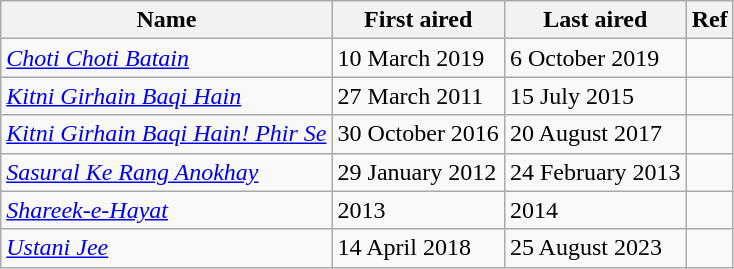<table class="wikitable">
<tr>
<th>Name</th>
<th>First aired</th>
<th>Last aired</th>
<th>Ref</th>
</tr>
<tr>
<td><em><a href='#'>Choti Choti Batain</a></em></td>
<td>10 March 2019</td>
<td>6 October 2019</td>
<td></td>
</tr>
<tr>
<td><em><a href='#'>Kitni Girhain Baqi Hain</a></em></td>
<td>27 March 2011</td>
<td>15 July 2015</td>
<td></td>
</tr>
<tr>
<td><em><a href='#'>Kitni Girhain Baqi Hain! Phir Se</a></em></td>
<td>30 October 2016</td>
<td>20 August 2017</td>
<td></td>
</tr>
<tr>
<td><em><a href='#'>Sasural Ke Rang Anokhay</a></em></td>
<td>29 January 2012</td>
<td>24 February 2013</td>
<td></td>
</tr>
<tr>
<td><em><a href='#'>Shareek-e-Hayat</a></em></td>
<td>2013</td>
<td>2014</td>
<td></td>
</tr>
<tr>
<td><em><a href='#'>Ustani Jee</a></em></td>
<td>14 April 2018</td>
<td>25 August 2023</td>
<td></td>
</tr>
</table>
